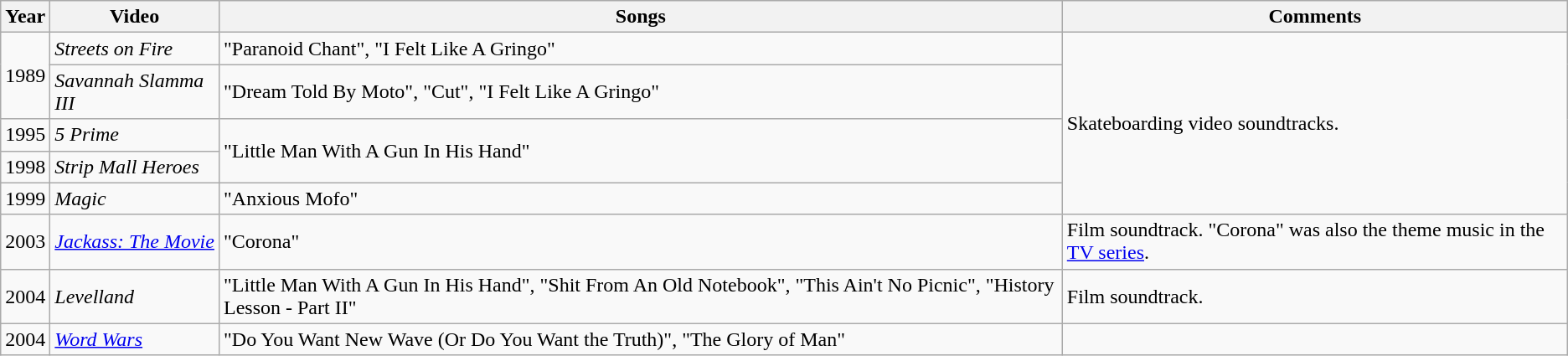<table class="wikitable">
<tr>
<th>Year</th>
<th>Video</th>
<th>Songs</th>
<th>Comments</th>
</tr>
<tr>
<td rowspan="2">1989</td>
<td><em>Streets on Fire</em></td>
<td>"Paranoid Chant", "I Felt Like A Gringo"</td>
<td rowspan="5">Skateboarding video soundtracks.</td>
</tr>
<tr>
<td><em>Savannah Slamma III</em></td>
<td>"Dream Told By Moto", "Cut", "I Felt Like A Gringo"</td>
</tr>
<tr>
<td>1995</td>
<td><em>5 Prime</em></td>
<td rowspan="2">"Little Man With A Gun In His Hand"</td>
</tr>
<tr>
<td>1998</td>
<td><em>Strip Mall Heroes</em></td>
</tr>
<tr>
<td>1999</td>
<td><em>Magic</em></td>
<td>"Anxious Mofo"</td>
</tr>
<tr>
<td>2003</td>
<td><em><a href='#'>Jackass: The Movie</a></em></td>
<td>"Corona"</td>
<td>Film soundtrack. "Corona" was also the theme music in the <a href='#'>TV series</a>.</td>
</tr>
<tr>
<td>2004</td>
<td><em>Levelland</em></td>
<td>"Little Man With A Gun In His Hand", "Shit From An Old Notebook", "This Ain't No Picnic", "History Lesson - Part II"</td>
<td>Film soundtrack.</td>
</tr>
<tr>
<td>2004</td>
<td><em><a href='#'>Word Wars</a></em></td>
<td>"Do You Want New Wave (Or Do You Want the Truth)", "The Glory of Man"</td>
</tr>
</table>
